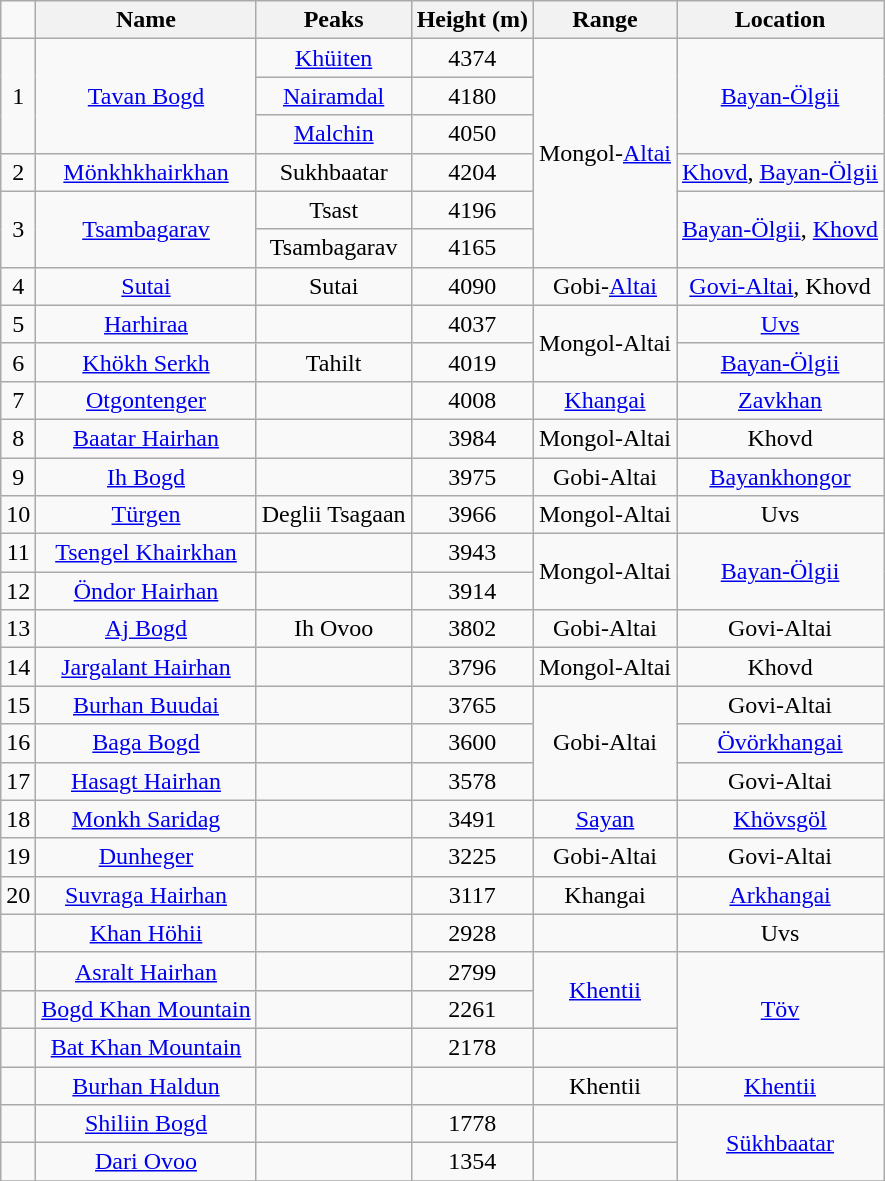<table class=wikitable style=text-align:center>
<tr>
<td></td>
<th>Name</th>
<th>Peaks</th>
<th>Height (m)</th>
<th>Range</th>
<th>Location</th>
</tr>
<tr>
<td rowspan=3>1</td>
<td rowspan=3><a href='#'>Tavan Bogd</a></td>
<td><a href='#'>Khüiten</a></td>
<td>4374</td>
<td rowspan=6>Mongol-<a href='#'>Altai</a></td>
<td rowspan=3><a href='#'>Bayan-Ölgii</a></td>
</tr>
<tr>
<td><a href='#'>Nairamdal</a></td>
<td>4180</td>
</tr>
<tr>
<td><a href='#'>Malchin</a></td>
<td>4050</td>
</tr>
<tr>
<td>2</td>
<td><a href='#'>Mönkhkhairkhan</a></td>
<td>Sukhbaatar</td>
<td>4204</td>
<td><a href='#'>Khovd</a>, <a href='#'>Bayan-Ölgii</a></td>
</tr>
<tr>
<td rowspan=2>3</td>
<td rowspan=2><a href='#'>Tsambagarav</a></td>
<td>Tsast</td>
<td>4196</td>
<td rowspan=2><a href='#'>Bayan-Ölgii</a>, <a href='#'>Khovd</a></td>
</tr>
<tr>
<td>Tsambagarav</td>
<td>4165</td>
</tr>
<tr>
<td>4</td>
<td><a href='#'>Sutai</a></td>
<td>Sutai</td>
<td>4090</td>
<td>Gobi-<a href='#'>Altai</a></td>
<td><a href='#'>Govi-Altai</a>, Khovd</td>
</tr>
<tr>
<td>5</td>
<td><a href='#'>Harhiraa</a></td>
<td></td>
<td>4037</td>
<td rowspan=2>Mongol-Altai</td>
<td><a href='#'>Uvs</a></td>
</tr>
<tr>
<td>6</td>
<td><a href='#'>Khökh Serkh</a></td>
<td>Tahilt</td>
<td>4019</td>
<td><a href='#'>Bayan-Ölgii</a></td>
</tr>
<tr>
<td>7</td>
<td><a href='#'>Otgontenger</a></td>
<td></td>
<td>4008</td>
<td><a href='#'>Khangai</a></td>
<td><a href='#'>Zavkhan</a></td>
</tr>
<tr>
<td>8</td>
<td><a href='#'>Baatar Hairhan</a></td>
<td></td>
<td>3984</td>
<td>Mongol-Altai</td>
<td>Khovd</td>
</tr>
<tr>
<td>9</td>
<td><a href='#'>Ih Bogd</a></td>
<td></td>
<td>3975</td>
<td>Gobi-Altai</td>
<td><a href='#'>Bayankhongor</a></td>
</tr>
<tr>
<td>10</td>
<td><a href='#'>Türgen</a></td>
<td>Deglii Tsagaan</td>
<td>3966</td>
<td>Mongol-Altai</td>
<td>Uvs</td>
</tr>
<tr>
<td>11</td>
<td><a href='#'>Tsengel Khairkhan</a></td>
<td></td>
<td>3943</td>
<td rowspan=2>Mongol-Altai</td>
<td rowspan=2><a href='#'>Bayan-Ölgii</a></td>
</tr>
<tr>
<td>12</td>
<td><a href='#'>Öndor Hairhan</a></td>
<td></td>
<td>3914</td>
</tr>
<tr>
<td>13</td>
<td><a href='#'>Aj Bogd</a></td>
<td>Ih Ovoo</td>
<td>3802</td>
<td>Gobi-Altai</td>
<td>Govi-Altai</td>
</tr>
<tr>
<td>14</td>
<td><a href='#'>Jargalant Hairhan</a></td>
<td></td>
<td>3796</td>
<td>Mongol-Altai</td>
<td>Khovd</td>
</tr>
<tr>
<td>15</td>
<td><a href='#'>Burhan Buudai</a></td>
<td></td>
<td>3765</td>
<td rowspan=3>Gobi-Altai</td>
<td>Govi-Altai</td>
</tr>
<tr>
<td>16</td>
<td><a href='#'>Baga Bogd</a></td>
<td></td>
<td>3600</td>
<td><a href='#'>Övörkhangai</a></td>
</tr>
<tr>
<td>17</td>
<td><a href='#'>Hasagt Hairhan</a></td>
<td></td>
<td>3578</td>
<td>Govi-Altai</td>
</tr>
<tr>
<td>18</td>
<td><a href='#'>Monkh Saridag</a></td>
<td></td>
<td>3491</td>
<td><a href='#'>Sayan</a></td>
<td><a href='#'>Khövsgöl</a></td>
</tr>
<tr>
<td>19</td>
<td><a href='#'>Dunheger</a></td>
<td></td>
<td>3225</td>
<td>Gobi-Altai</td>
<td>Govi-Altai</td>
</tr>
<tr>
<td>20</td>
<td><a href='#'>Suvraga Hairhan</a></td>
<td></td>
<td>3117</td>
<td>Khangai</td>
<td><a href='#'>Arkhangai</a></td>
</tr>
<tr>
<td></td>
<td><a href='#'>Khan Höhii</a></td>
<td></td>
<td>2928</td>
<td></td>
<td>Uvs</td>
</tr>
<tr>
<td></td>
<td><a href='#'>Asralt Hairhan</a></td>
<td></td>
<td>2799</td>
<td rowspan=2><a href='#'>Khentii</a></td>
<td rowspan=3><a href='#'>Töv</a></td>
</tr>
<tr>
<td></td>
<td><a href='#'>Bogd Khan Mountain</a></td>
<td></td>
<td>2261</td>
</tr>
<tr>
<td></td>
<td><a href='#'>Bat Khan Mountain</a></td>
<td></td>
<td>2178</td>
<td></td>
</tr>
<tr>
<td></td>
<td><a href='#'>Burhan Haldun</a></td>
<td></td>
<td></td>
<td>Khentii</td>
<td><a href='#'>Khentii</a></td>
</tr>
<tr>
<td></td>
<td><a href='#'>Shiliin Bogd</a></td>
<td></td>
<td>1778</td>
<td></td>
<td rowspan=2><a href='#'>Sükhbaatar</a></td>
</tr>
<tr>
<td></td>
<td><a href='#'>Dari Ovoo</a></td>
<td></td>
<td>1354</td>
<td></td>
</tr>
<tr>
</tr>
</table>
